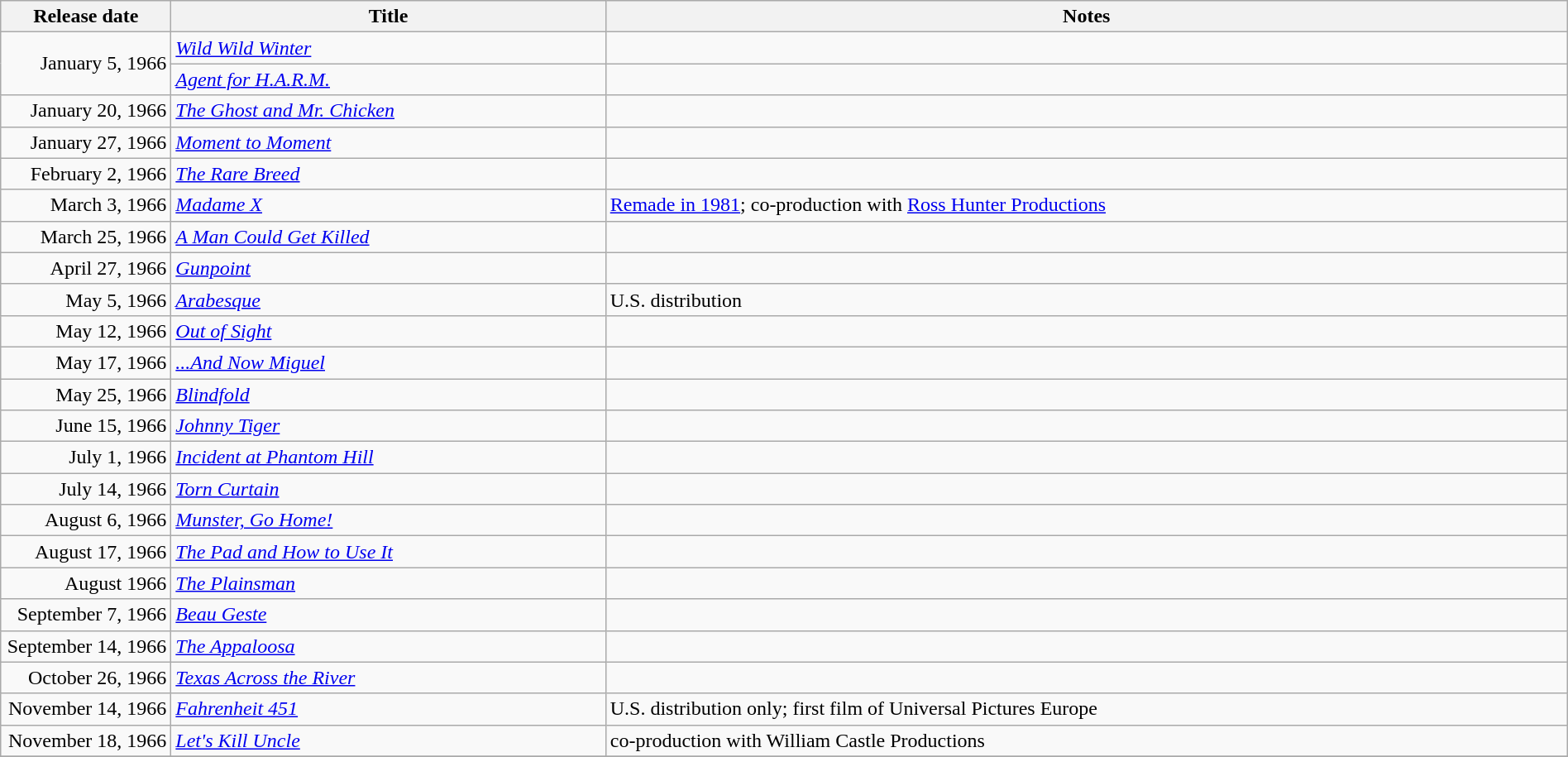<table class="wikitable sortable" style="width:100%;">
<tr>
<th scope="col" style="width:130px;">Release date</th>
<th>Title</th>
<th>Notes</th>
</tr>
<tr>
<td style="text-align:right;" rowspan="2">January 5, 1966</td>
<td><em><a href='#'>Wild Wild Winter</a></em></td>
<td></td>
</tr>
<tr>
<td><em><a href='#'>Agent for H.A.R.M.</a></em></td>
<td></td>
</tr>
<tr>
<td style="text-align:right;">January 20, 1966</td>
<td><em><a href='#'>The Ghost and Mr. Chicken</a></em></td>
<td></td>
</tr>
<tr>
<td style="text-align:right;">January 27, 1966</td>
<td><em><a href='#'>Moment to Moment</a></em></td>
<td></td>
</tr>
<tr>
<td style="text-align:right;">February 2, 1966</td>
<td><em><a href='#'>The Rare Breed</a></em></td>
<td></td>
</tr>
<tr>
<td style="text-align:right;">March 3, 1966</td>
<td><em><a href='#'>Madame X</a></em></td>
<td><a href='#'>Remade in 1981</a>; co-production with <a href='#'>Ross Hunter Productions</a></td>
</tr>
<tr>
<td style="text-align:right;">March 25, 1966</td>
<td><em><a href='#'>A Man Could Get Killed</a></em></td>
<td></td>
</tr>
<tr>
<td style="text-align:right;">April 27, 1966</td>
<td><em><a href='#'>Gunpoint</a></em></td>
<td></td>
</tr>
<tr>
<td style="text-align:right;">May 5, 1966</td>
<td><em><a href='#'>Arabesque</a></em></td>
<td>U.S. distribution</td>
</tr>
<tr>
<td style="text-align:right;">May 12, 1966</td>
<td><em><a href='#'>Out of Sight</a></em></td>
<td></td>
</tr>
<tr>
<td style="text-align:right;">May 17, 1966</td>
<td><em><a href='#'>...And Now Miguel</a></em></td>
<td></td>
</tr>
<tr>
<td style="text-align:right;">May 25, 1966</td>
<td><em><a href='#'>Blindfold</a></em></td>
<td></td>
</tr>
<tr>
<td style="text-align:right;">June 15, 1966</td>
<td><em><a href='#'>Johnny Tiger</a></em></td>
<td></td>
</tr>
<tr>
<td style="text-align:right;">July 1, 1966</td>
<td><em><a href='#'>Incident at Phantom Hill</a></em></td>
<td></td>
</tr>
<tr>
<td style="text-align:right;">July 14, 1966</td>
<td><em><a href='#'>Torn Curtain</a></em></td>
<td></td>
</tr>
<tr>
<td style="text-align:right;">August 6, 1966</td>
<td><em><a href='#'>Munster, Go Home!</a></em></td>
<td></td>
</tr>
<tr>
<td style="text-align:right;">August 17, 1966</td>
<td><em><a href='#'>The Pad and How to Use It</a></em></td>
<td></td>
</tr>
<tr>
<td style="text-align:right;">August 1966</td>
<td><em><a href='#'>The Plainsman</a></em></td>
<td></td>
</tr>
<tr>
<td style="text-align:right;">September 7, 1966</td>
<td><em><a href='#'>Beau Geste</a></em></td>
<td></td>
</tr>
<tr>
<td style="text-align:right;">September 14, 1966</td>
<td><em><a href='#'>The Appaloosa</a></em></td>
<td></td>
</tr>
<tr>
<td style="text-align:right;">October 26, 1966</td>
<td><em><a href='#'>Texas Across the River</a></em></td>
<td></td>
</tr>
<tr>
<td style="text-align:right;">November 14, 1966</td>
<td><em><a href='#'>Fahrenheit 451</a></em></td>
<td>U.S. distribution only; first film of Universal Pictures Europe</td>
</tr>
<tr>
<td style="text-align:right;">November 18, 1966</td>
<td><em><a href='#'>Let's Kill Uncle</a></em></td>
<td>co-production with William Castle Productions</td>
</tr>
<tr>
</tr>
</table>
